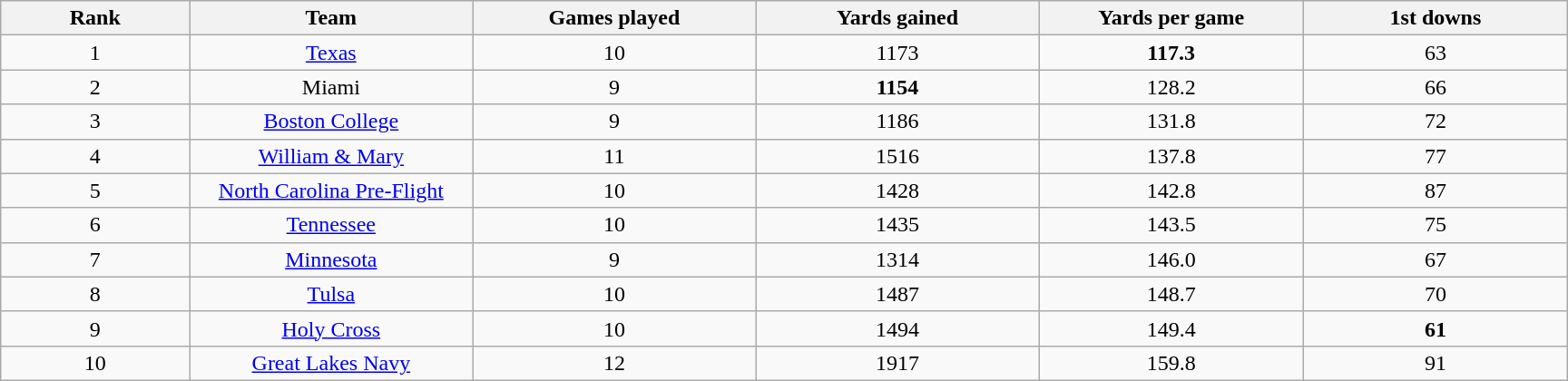<table class="wikitable sortable">
<tr>
<th bgcolor="#DDDDFF" width="10%">Rank</th>
<th bgcolor="#DDDDFF" width="15%">Team</th>
<th bgcolor="#DDDDFF" width="15%">Games played</th>
<th bgcolor="#DDDDFF" width="15%">Yards gained</th>
<th bgcolor="#DDDDFF" width="14%">Yards per game</th>
<th bgcolor="#DDDDFF" width="14%">1st downs</th>
</tr>
<tr align="center">
<td>1</td>
<td><a href='#'>Texas</a></td>
<td>10</td>
<td>1173</td>
<td><strong>117.3</strong></td>
<td>63</td>
</tr>
<tr align="center">
<td>2</td>
<td>Miami</td>
<td>9</td>
<td><strong>1154</strong></td>
<td>128.2</td>
<td>66</td>
</tr>
<tr align="center">
<td>3</td>
<td><a href='#'>Boston College</a></td>
<td>9</td>
<td>1186</td>
<td>131.8</td>
<td>72</td>
</tr>
<tr align="center">
<td>4</td>
<td><a href='#'>William & Mary</a></td>
<td>11</td>
<td>1516</td>
<td>137.8</td>
<td>77</td>
</tr>
<tr align="center">
<td>5</td>
<td><a href='#'>North Carolina Pre-Flight</a></td>
<td>10</td>
<td>1428</td>
<td>142.8</td>
<td>87</td>
</tr>
<tr align="center">
<td>6</td>
<td><a href='#'>Tennessee</a></td>
<td>10</td>
<td>1435</td>
<td>143.5</td>
<td>75</td>
</tr>
<tr align="center">
<td>7</td>
<td><a href='#'>Minnesota</a></td>
<td>9</td>
<td>1314</td>
<td>146.0</td>
<td>67</td>
</tr>
<tr align="center">
<td>8</td>
<td><a href='#'>Tulsa</a></td>
<td>10</td>
<td>1487</td>
<td>148.7</td>
<td>70</td>
</tr>
<tr align="center">
<td>9</td>
<td><a href='#'>Holy Cross</a></td>
<td>10</td>
<td>1494</td>
<td>149.4</td>
<td><strong>61</strong></td>
</tr>
<tr align="center">
<td>10</td>
<td><a href='#'>Great Lakes Navy</a></td>
<td>12</td>
<td>1917</td>
<td>159.8</td>
<td>91</td>
</tr>
</table>
